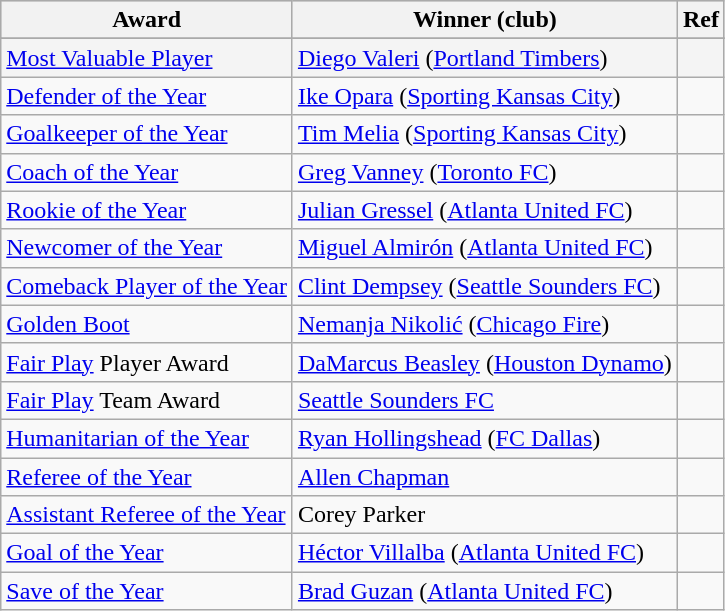<table class="wikitable">
<tr style="background:#cccccc;">
<th>Award</th>
<th>Winner (club)</th>
<th>Ref</th>
</tr>
<tr>
</tr>
<tr style="background:#f4f4f4;">
<td><a href='#'>Most Valuable Player</a></td>
<td><a href='#'>Diego Valeri</a> (<a href='#'>Portland Timbers</a>)</td>
<td style="text-align: center;"></td>
</tr>
<tr>
<td><a href='#'>Defender of the Year</a></td>
<td><a href='#'>Ike Opara</a> (<a href='#'>Sporting Kansas City</a>)</td>
<td style="text-align: center;"></td>
</tr>
<tr>
<td><a href='#'>Goalkeeper of the Year</a></td>
<td><a href='#'>Tim Melia</a> (<a href='#'>Sporting Kansas City</a>)</td>
<td style="text-align: center;"></td>
</tr>
<tr>
<td><a href='#'>Coach of the Year</a></td>
<td><a href='#'>Greg Vanney</a> (<a href='#'>Toronto FC</a>)</td>
<td style="text-align: center;"></td>
</tr>
<tr>
<td><a href='#'>Rookie of the Year</a></td>
<td><a href='#'>Julian Gressel</a> (<a href='#'>Atlanta United FC</a>)</td>
<td style="text-align: center;"></td>
</tr>
<tr>
<td><a href='#'>Newcomer of the Year</a></td>
<td><a href='#'>Miguel Almirón</a> (<a href='#'>Atlanta United FC</a>)</td>
<td style="text-align: center;"></td>
</tr>
<tr>
<td><a href='#'>Comeback Player of the Year</a></td>
<td><a href='#'>Clint Dempsey</a> (<a href='#'>Seattle Sounders FC</a>)</td>
<td style="text-align: center;"></td>
</tr>
<tr>
<td><a href='#'>Golden Boot</a></td>
<td><a href='#'>Nemanja Nikolić</a> (<a href='#'>Chicago Fire</a>)</td>
<td style="text-align: center;"></td>
</tr>
<tr>
<td><a href='#'>Fair Play</a> Player Award</td>
<td><a href='#'>DaMarcus Beasley</a> (<a href='#'>Houston Dynamo</a>)</td>
<td></td>
</tr>
<tr>
<td><a href='#'>Fair Play</a> Team Award</td>
<td><a href='#'>Seattle Sounders FC</a></td>
<td></td>
</tr>
<tr>
<td><a href='#'>Humanitarian of the Year</a></td>
<td><a href='#'>Ryan Hollingshead</a> (<a href='#'>FC Dallas</a>)</td>
<td style="text-align: center;"></td>
</tr>
<tr>
<td><a href='#'>Referee of the Year</a></td>
<td><a href='#'>Allen Chapman</a></td>
<td></td>
</tr>
<tr>
<td><a href='#'>Assistant Referee of the Year</a></td>
<td>Corey Parker</td>
<td></td>
</tr>
<tr>
<td><a href='#'>Goal of the Year</a></td>
<td><a href='#'>Héctor Villalba</a> (<a href='#'>Atlanta United FC</a>)</td>
<td style="text-align: center;"></td>
</tr>
<tr>
<td><a href='#'>Save of the Year</a></td>
<td><a href='#'>Brad Guzan</a> (<a href='#'>Atlanta United FC</a>)</td>
<td style="text-align: center;"></td>
</tr>
</table>
